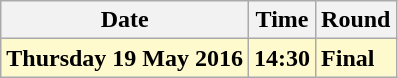<table class="wikitable">
<tr>
<th>Date</th>
<th>Time</th>
<th>Round</th>
</tr>
<tr>
<td style=background:lemonchiffon><strong>Thursday 19 May 2016</strong></td>
<td style=background:lemonchiffon><strong>14:30</strong></td>
<td style=background:lemonchiffon><strong>Final</strong></td>
</tr>
</table>
